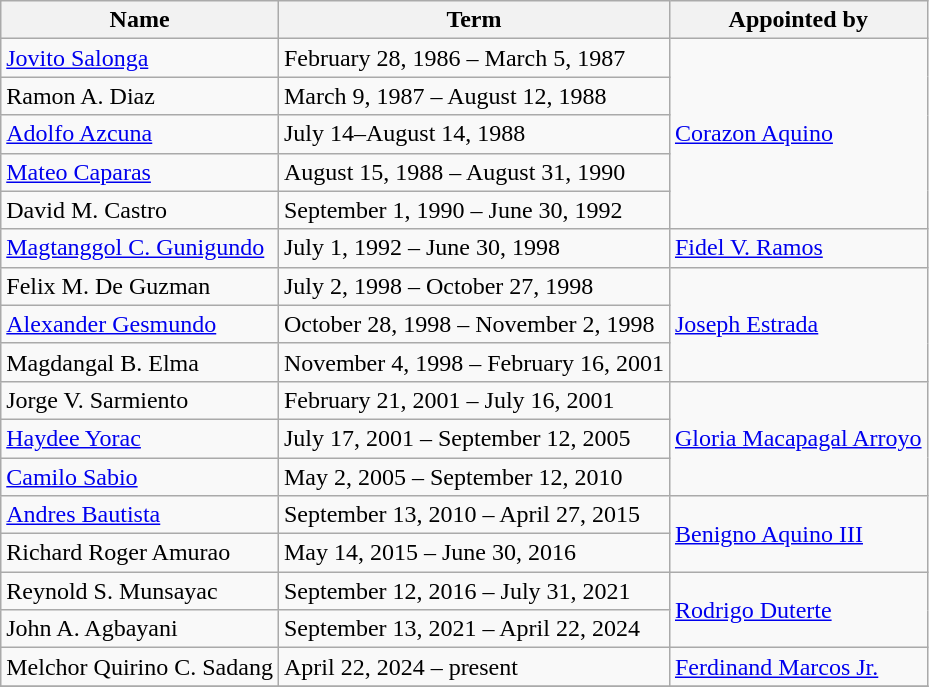<table class=wikitable>
<tr>
<th>Name</th>
<th>Term</th>
<th>Appointed by</th>
</tr>
<tr>
<td rowspan=1><a href='#'>Jovito Salonga</a></td>
<td rowspan=1>February 28, 1986 – March 5, 1987</td>
<td rowspan=5><a href='#'>Corazon Aquino</a></td>
</tr>
<tr>
<td rowspan=1>Ramon A. Diaz</td>
<td rowspan=1>March 9, 1987 – August 12, 1988</td>
</tr>
<tr>
<td rowspan=1><a href='#'>Adolfo Azcuna</a></td>
<td rowspan=1>July 14–August 14, 1988</td>
</tr>
<tr>
<td rowspan=1><a href='#'>Mateo Caparas</a></td>
<td rowspan=1>August 15, 1988 – August 31, 1990</td>
</tr>
<tr>
<td rowspan=1>David M. Castro</td>
<td rowspan=1>September 1, 1990 – June 30, 1992</td>
</tr>
<tr>
<td rowspan=1><a href='#'>Magtanggol C. Gunigundo</a></td>
<td rowspan=1>July 1, 1992 – June 30, 1998</td>
<td><a href='#'>Fidel V. Ramos</a></td>
</tr>
<tr>
<td rowspan=1>Felix M. De Guzman</td>
<td rowspan=1>July 2, 1998 – October 27, 1998</td>
<td rowspan="3"><a href='#'>Joseph Estrada</a></td>
</tr>
<tr>
<td rowspan=1><a href='#'>Alexander Gesmundo</a></td>
<td rowspan=1>October 28, 1998 – November 2, 1998</td>
</tr>
<tr>
<td rowspan=1>Magdangal B. Elma</td>
<td rowspan=1>November 4, 1998 – February 16, 2001</td>
</tr>
<tr>
<td rowspan=1>Jorge V. Sarmiento</td>
<td rowspan=1>February 21, 2001 – July 16, 2001</td>
<td rowspan="3"><a href='#'>Gloria Macapagal Arroyo</a></td>
</tr>
<tr>
<td><a href='#'>Haydee Yorac</a></td>
<td>July 17, 2001 – September 12, 2005</td>
</tr>
<tr>
<td rowspan=1><a href='#'>Camilo Sabio</a></td>
<td rowspan=1>May 2, 2005 – September 12, 2010</td>
</tr>
<tr>
<td rowspan=1><a href='#'>Andres Bautista</a></td>
<td rowspan=1>September 13, 2010 – April 27, 2015</td>
<td rowspan=2><a href='#'>Benigno Aquino III</a></td>
</tr>
<tr>
<td>Richard Roger Amurao</td>
<td>May 14, 2015 – June 30, 2016</td>
</tr>
<tr>
<td rowspan=1>Reynold S. Munsayac</td>
<td rowspan=1>September 12, 2016 – July 31, 2021</td>
<td rowspan="2"><a href='#'>Rodrigo Duterte</a></td>
</tr>
<tr>
<td rowspan=1>John A. Agbayani</td>
<td rowspan=1>September 13, 2021 – April 22, 2024</td>
</tr>
<tr>
<td>Melchor Quirino C. Sadang</td>
<td>April 22, 2024 – present</td>
<td><a href='#'>Ferdinand Marcos Jr.</a></td>
</tr>
<tr>
</tr>
</table>
